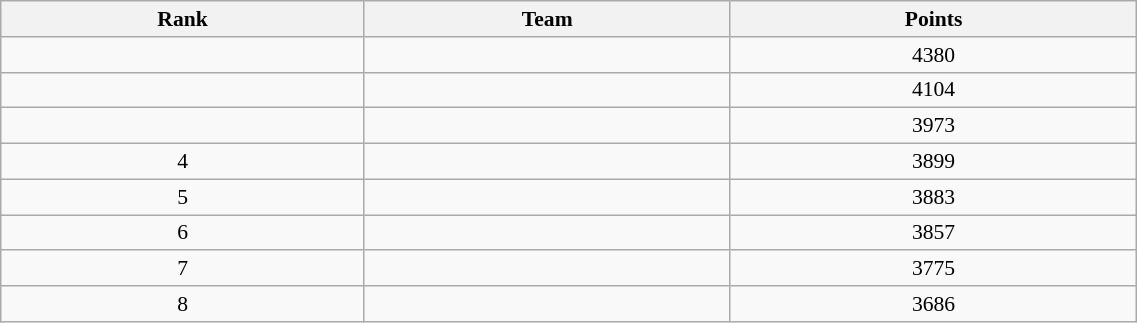<table class="wikitable" width=60% style="font-size:90%; text-align:center;">
<tr>
<th>Rank</th>
<th>Team</th>
<th>Points</th>
</tr>
<tr>
<td></td>
<td align=left></td>
<td>4380</td>
</tr>
<tr>
<td></td>
<td align=left></td>
<td>4104</td>
</tr>
<tr>
<td></td>
<td align=left></td>
<td>3973</td>
</tr>
<tr>
<td>4</td>
<td align=left></td>
<td>3899</td>
</tr>
<tr>
<td>5</td>
<td align=left></td>
<td>3883</td>
</tr>
<tr>
<td>6</td>
<td align=left></td>
<td>3857</td>
</tr>
<tr>
<td>7</td>
<td align=left></td>
<td>3775</td>
</tr>
<tr>
<td>8</td>
<td align=left></td>
<td>3686</td>
</tr>
</table>
